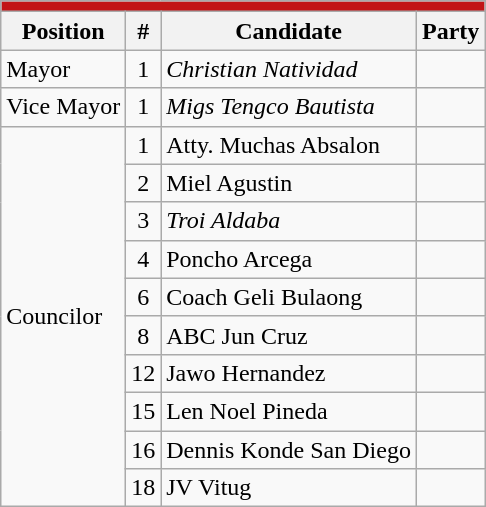<table class="wikitable">
<tr>
<th colspan="5" style="background:#c21516;"></th>
</tr>
<tr>
<th>Position</th>
<th>#</th>
<th>Candidate</th>
<th colspan="2">Party</th>
</tr>
<tr>
<td>Mayor</td>
<td style="text-align:center;">1</td>
<td><em>Christian Natividad</em></td>
<td></td>
</tr>
<tr>
<td>Vice Mayor</td>
<td style="text-align:center;">1</td>
<td><em>Migs Tengco Bautista</em></td>
<td></td>
</tr>
<tr>
<td rowspan="10">Councilor</td>
<td style="text-align:center;">1</td>
<td>Atty. Muchas Absalon</td>
<td></td>
</tr>
<tr>
<td style="text-align:center;">2</td>
<td>Miel Agustin</td>
<td></td>
</tr>
<tr>
<td style="text-align:center;">3</td>
<td><em>Troi Aldaba</em></td>
<td></td>
</tr>
<tr>
<td style="text-align:center;">4</td>
<td>Poncho Arcega</td>
<td></td>
</tr>
<tr>
<td style="text-align:center;">6</td>
<td>Coach Geli Bulaong</td>
<td></td>
</tr>
<tr>
<td style="text-align:center;">8</td>
<td>ABC Jun Cruz</td>
<td></td>
</tr>
<tr>
<td style="text-align:center;">12</td>
<td>Jawo Hernandez</td>
<td></td>
</tr>
<tr>
<td style="text-align:center;">15</td>
<td>Len Noel Pineda</td>
<td></td>
</tr>
<tr>
<td style="text-align:center;">16</td>
<td>Dennis Konde San Diego</td>
<td></td>
</tr>
<tr>
<td style="text-align:center;">18</td>
<td>JV Vitug</td>
<td></td>
</tr>
</table>
